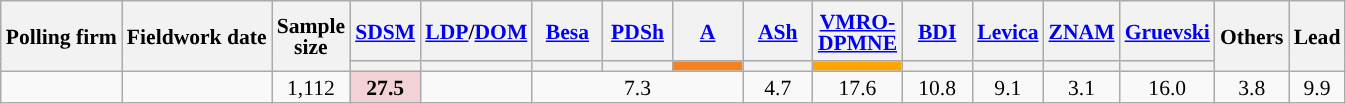<table class="wikitable sortable tpl-blanktablele" style="text-align:center;font-size:90%;line-height:14px;">
<tr style="height:40px;">
<th rowspan="2">Polling firm</th>
<th rowspan="2">Fieldwork date</th>
<th rowspan="2">Sample<br>size</th>
<th class="unsortable" style="width:40px;"><a href='#'>SDSM</a></th>
<th><a href='#'>LDP</a>/<a href='#'>DOM</a></th>
<th class="unsortable" style="width:40px;"><a href='#'>Besa</a></th>
<th class="unsortable" style="width:40px;"><a href='#'>PDSh</a></th>
<th class="unsortable" style="width:40px;"><a href='#'>A</a></th>
<th class="unsortable" style="width:40px;"><a href='#'>ASh</a></th>
<th class="unsortable" style="width:40px;"><a href='#'>VMRO-DPMNE</a></th>
<th class="unsortable" style="width:40px;"><a href='#'>BDI</a></th>
<th class="unsortable" style="width:40px;"><a href='#'>Levica</a></th>
<th class="unsortable" style="width:40px;"><a href='#'>ZNAM</a></th>
<th class="unsortable" style="width:40px;"><a href='#'>Gruevski</a></th>
<th rowspan="2" class="unsortable" style="width:30px;">Others</th>
<th style="width:30px;" rowspan="2">Lead</th>
</tr>
<tr>
<th style="background:"></th>
<th style="background:"></th>
<th style="background:"></th>
<th style="background:"></th>
<th style="background:#F58220;"></th>
<th style="background:"></th>
<th style="background:#FFA500;"></th>
<th style="background:"></th>
<th style="background:"></th>
<th style="background:"></th>
<th style="background:;"></th>
</tr>
<tr>
<td></td>
<td></td>
<td>1,112</td>
<td style="background:#F2D2D4;"><strong>27.5</strong></td>
<td></td>
<td colspan=3>7.3</td>
<td>4.7</td>
<td>17.6</td>
<td>10.8</td>
<td>9.1</td>
<td>3.1</td>
<td>16.0</td>
<td>3.8</td>
<td style="background:">9.9</td>
</tr>
</table>
